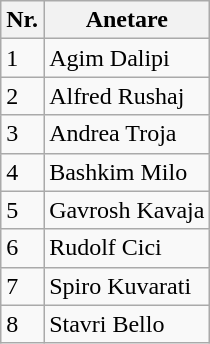<table class="wikitable" border="1">
<tr>
<th>Nr.</th>
<th>Anetare</th>
</tr>
<tr>
<td>1</td>
<td>Agim Dalipi</td>
</tr>
<tr>
<td>2</td>
<td>Alfred Rushaj</td>
</tr>
<tr>
<td>3</td>
<td>Andrea Troja</td>
</tr>
<tr>
<td>4</td>
<td>Bashkim Milo</td>
</tr>
<tr>
<td>5</td>
<td>Gavrosh Kavaja</td>
</tr>
<tr>
<td>6</td>
<td>Rudolf Cici</td>
</tr>
<tr>
<td>7</td>
<td>Spiro Kuvarati</td>
</tr>
<tr>
<td>8</td>
<td>Stavri Bello</td>
</tr>
</table>
